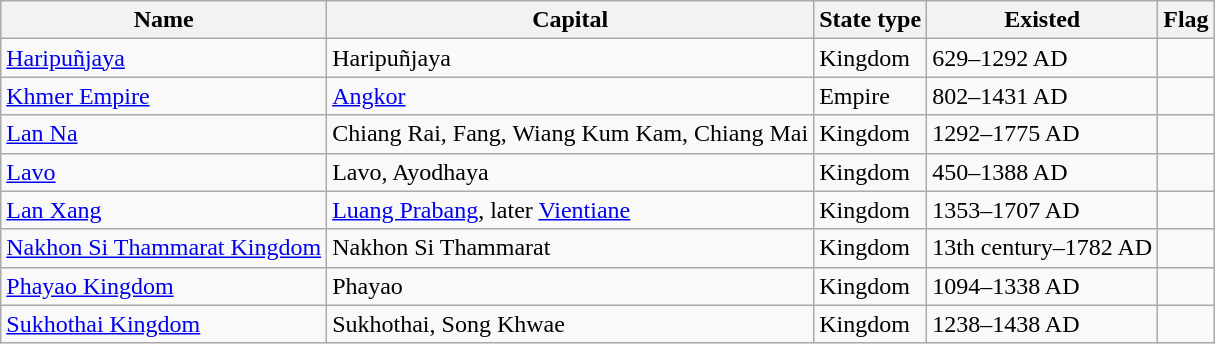<table class="wikitable sortable" border="1">
<tr>
<th>Name</th>
<th>Capital</th>
<th>State type</th>
<th>Existed</th>
<th>Flag</th>
</tr>
<tr>
<td><a href='#'>Haripuñjaya</a></td>
<td>Haripuñjaya</td>
<td>Kingdom</td>
<td>629–1292 AD</td>
<td></td>
</tr>
<tr>
<td><a href='#'>Khmer Empire</a></td>
<td><a href='#'>Angkor</a></td>
<td>Empire</td>
<td>802–1431 AD</td>
<td></td>
</tr>
<tr>
<td><a href='#'>Lan Na</a></td>
<td>Chiang Rai, Fang, Wiang Kum Kam, Chiang Mai</td>
<td>Kingdom</td>
<td>1292–1775 AD</td>
<td></td>
</tr>
<tr>
<td><a href='#'>Lavo</a></td>
<td>Lavo, Ayodhaya</td>
<td>Kingdom</td>
<td>450–1388 AD</td>
<td></td>
</tr>
<tr>
<td><a href='#'>Lan Xang</a></td>
<td><a href='#'>Luang Prabang</a>, later <a href='#'>Vientiane</a></td>
<td>Kingdom</td>
<td>1353–1707 AD</td>
<td></td>
</tr>
<tr>
<td><a href='#'>Nakhon Si Thammarat Kingdom</a></td>
<td>Nakhon Si Thammarat</td>
<td>Kingdom</td>
<td>13th century–1782 AD</td>
<td></td>
</tr>
<tr>
<td><a href='#'>Phayao Kingdom</a></td>
<td>Phayao</td>
<td>Kingdom</td>
<td>1094–1338 AD</td>
<td></td>
</tr>
<tr>
<td><a href='#'>Sukhothai Kingdom</a></td>
<td>Sukhothai, Song Khwae</td>
<td>Kingdom</td>
<td>1238–1438 AD</td>
<td></td>
</tr>
</table>
